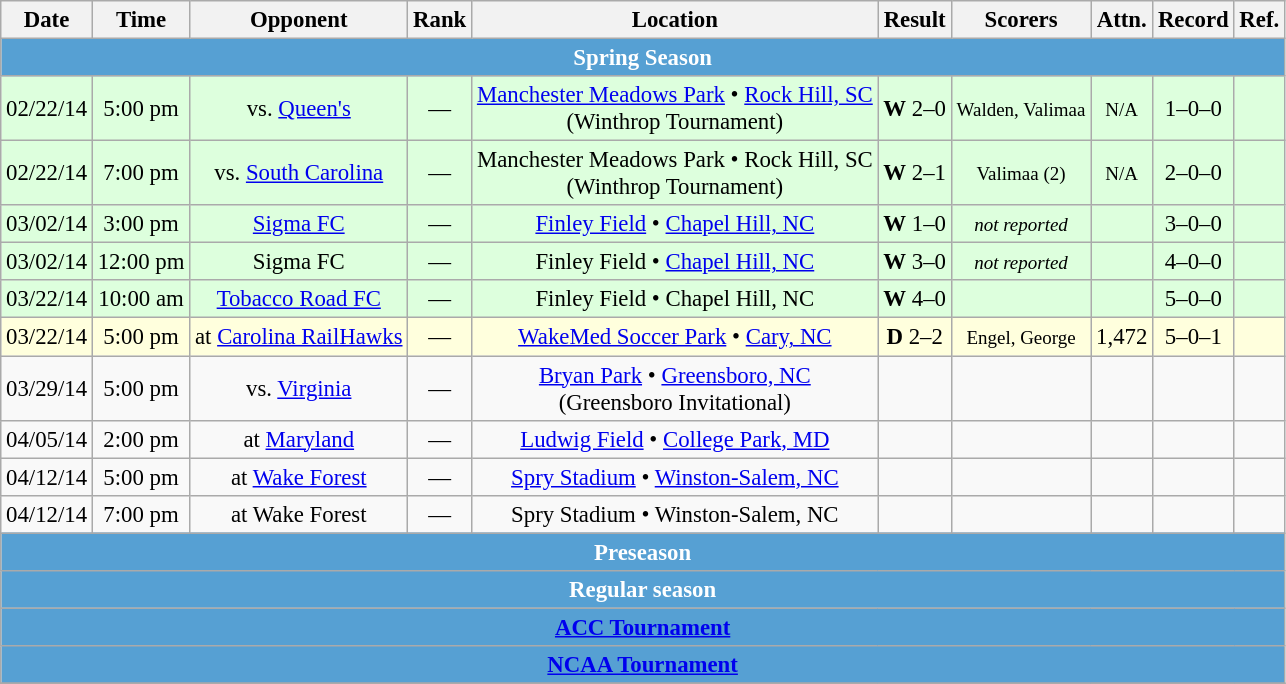<table class="wikitable" style="font-size:95%; text-align:center">
<tr>
<th>Date</th>
<th>Time</th>
<th>Opponent</th>
<th>Rank</th>
<th>Location</th>
<th>Result</th>
<th>Scorers</th>
<th>Attn.</th>
<th>Record</th>
<th>Ref.</th>
</tr>
<tr>
<th colspan=10 style="background:#56A0D3; color:#FFFFFF;">Spring Season</th>
</tr>
<tr style="background:#dfd;">
<td> 02/22/14</td>
<td> 5:00 pm</td>
<td> vs. <a href='#'>Queen's</a></td>
<td> —</td>
<td> <a href='#'>Manchester Meadows Park</a> • <a href='#'>Rock Hill, SC</a><br>(Winthrop Tournament)</td>
<td> <strong>W</strong> 2–0</td>
<td> <small>Walden, Valimaa</small></td>
<td> <small>N/A</small></td>
<td> 1–0–0</td>
<td> </td>
</tr>
<tr style="background:#dfd;">
<td> 02/22/14</td>
<td> 7:00 pm</td>
<td> vs. <a href='#'>South Carolina</a></td>
<td> —</td>
<td> Manchester Meadows Park • Rock Hill, SC<br>(Winthrop Tournament)</td>
<td> <strong>W</strong> 2–1</td>
<td> <small>Valimaa (2)</small></td>
<td> <small>N/A</small></td>
<td> 2–0–0</td>
<td> </td>
</tr>
<tr style="background:#dfd;">
<td> 03/02/14</td>
<td> 3:00 pm</td>
<td> <a href='#'>Sigma FC</a></td>
<td> —</td>
<td> <a href='#'>Finley Field</a> • <a href='#'>Chapel Hill, NC</a></td>
<td> <strong>W</strong> 1–0</td>
<td> <small><em>not reported</em></small></td>
<td></td>
<td> 3–0–0</td>
<td> </td>
</tr>
<tr style="background:#dfd;">
<td> 03/02/14</td>
<td> 12:00 pm</td>
<td> Sigma FC</td>
<td> —</td>
<td> Finley Field • <a href='#'>Chapel Hill, NC</a></td>
<td> <strong>W</strong> 3–0</td>
<td> <small><em>not reported</em></small></td>
<td></td>
<td> 4–0–0</td>
<td> </td>
</tr>
<tr style="background:#dfd;">
<td> 03/22/14</td>
<td> 10:00 am</td>
<td> <a href='#'>Tobacco Road FC</a></td>
<td> —</td>
<td>  Finley Field • Chapel Hill, NC</td>
<td> <strong>W</strong> 4–0</td>
<td></td>
<td></td>
<td> 5–0–0</td>
<td></td>
</tr>
<tr style="background:#ffd;">
<td> 03/22/14</td>
<td> 5:00 pm</td>
<td> at <a href='#'>Carolina RailHawks</a></td>
<td> —</td>
<td> <a href='#'>WakeMed Soccer Park</a> • <a href='#'>Cary, NC</a></td>
<td> <strong>D</strong> 2–2</td>
<td> <small>Engel, George</small></td>
<td> 1,472</td>
<td> 5–0–1</td>
<td> </td>
</tr>
<tr>
<td> 03/29/14</td>
<td> 5:00 pm</td>
<td> vs. <a href='#'>Virginia</a></td>
<td> —</td>
<td> <a href='#'>Bryan Park</a> • <a href='#'>Greensboro, NC</a><br>(Greensboro Invitational)</td>
<td></td>
<td></td>
<td></td>
<td></td>
<td></td>
</tr>
<tr>
<td> 04/05/14</td>
<td> 2:00 pm</td>
<td> at <a href='#'>Maryland</a></td>
<td> —</td>
<td> <a href='#'>Ludwig Field</a> • <a href='#'>College Park, MD</a></td>
<td></td>
<td></td>
<td></td>
<td></td>
<td></td>
</tr>
<tr>
<td> 04/12/14</td>
<td> 5:00 pm</td>
<td> at <a href='#'>Wake Forest</a></td>
<td> —</td>
<td> <a href='#'>Spry Stadium</a> • <a href='#'>Winston-Salem, NC</a></td>
<td></td>
<td></td>
<td></td>
<td></td>
<td></td>
</tr>
<tr>
<td> 04/12/14</td>
<td> 7:00 pm</td>
<td> at Wake Forest</td>
<td> —</td>
<td> Spry Stadium • Winston-Salem, NC</td>
<td></td>
<td></td>
<td></td>
<td></td>
<td></td>
</tr>
<tr>
<th colspan=10 style="background:#56A0D3; color:#FFFFFF;">Preseason</th>
</tr>
<tr>
<th colspan=10 style="background:#56A0D3; color:#FFFFFF;">Regular season</th>
</tr>
<tr>
<th colspan=10 style="background:#56A0D3; color:#FFFFFF;"><a href='#'><span>ACC Tournament</span></a></th>
</tr>
<tr>
<th colspan=10 style="background:#56A0D3; color:#FFFFFF;"><a href='#'><span>NCAA Tournament</span></a></th>
</tr>
<tr>
</tr>
</table>
